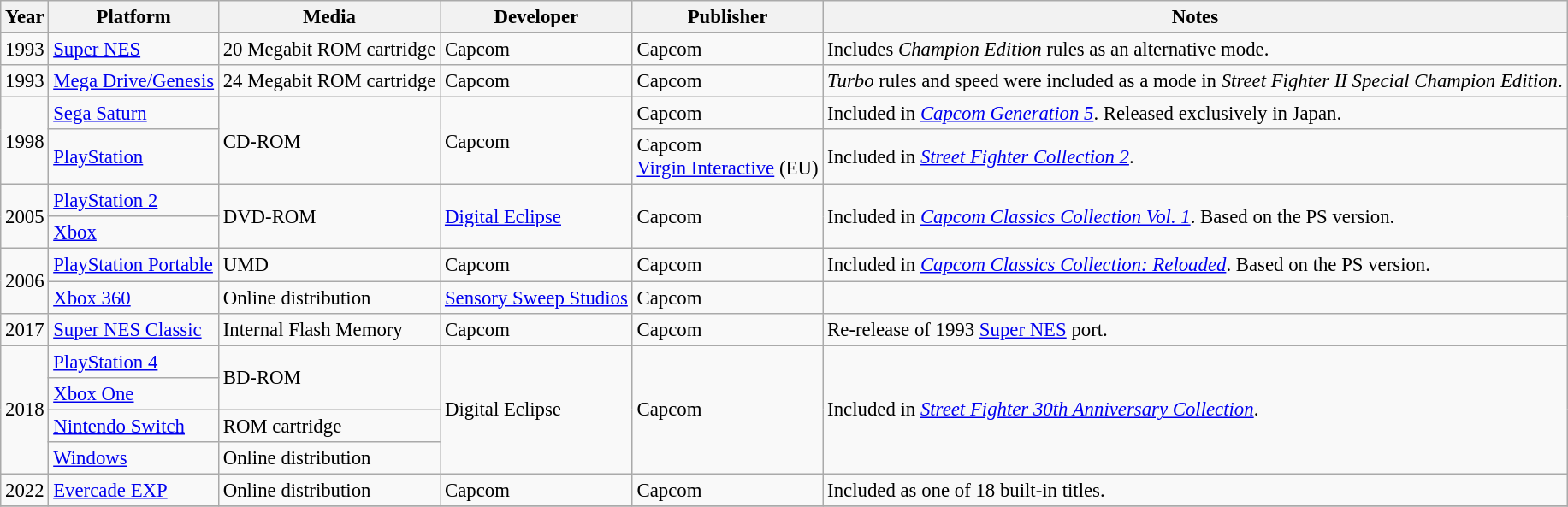<table class="wikitable sortable" style="font-size:95%;">
<tr>
<th>Year</th>
<th>Platform</th>
<th>Media</th>
<th>Developer</th>
<th>Publisher</th>
<th>Notes</th>
</tr>
<tr>
<td>1993</td>
<td><a href='#'>Super NES</a></td>
<td>20 Megabit ROM cartridge</td>
<td>Capcom</td>
<td>Capcom</td>
<td>Includes <em>Champion Edition</em> rules as an alternative mode.</td>
</tr>
<tr>
<td>1993</td>
<td><a href='#'>Mega Drive/Genesis</a></td>
<td>24 Megabit ROM cartridge</td>
<td>Capcom</td>
<td>Capcom</td>
<td><em>Turbo</em> rules and speed were included as a mode in <em>Street Fighter II Special Champion Edition</em>.</td>
</tr>
<tr>
<td rowspan="2">1998</td>
<td><a href='#'>Sega Saturn</a></td>
<td rowspan="2">CD-ROM</td>
<td rowspan="2">Capcom</td>
<td>Capcom</td>
<td>Included in <em><a href='#'>Capcom Generation 5</a></em>. Released exclusively in Japan.</td>
</tr>
<tr>
<td><a href='#'>PlayStation</a></td>
<td>Capcom <br><a href='#'>Virgin Interactive</a> (EU)</td>
<td>Included in <em><a href='#'>Street Fighter Collection 2</a></em>.</td>
</tr>
<tr>
<td rowspan="2">2005</td>
<td><a href='#'>PlayStation 2</a></td>
<td rowspan="2">DVD-ROM</td>
<td rowspan="2"><a href='#'>Digital Eclipse</a></td>
<td rowspan="2">Capcom</td>
<td rowspan="2">Included in <em><a href='#'>Capcom Classics Collection Vol. 1</a></em>. Based on the PS version.</td>
</tr>
<tr>
<td><a href='#'>Xbox</a></td>
</tr>
<tr>
<td rowspan="2">2006</td>
<td><a href='#'>PlayStation Portable</a></td>
<td>UMD</td>
<td>Capcom</td>
<td>Capcom</td>
<td>Included in <em><a href='#'>Capcom Classics Collection: Reloaded</a></em>. Based on the PS version.</td>
</tr>
<tr>
<td><a href='#'>Xbox 360</a></td>
<td>Online distribution</td>
<td><a href='#'>Sensory Sweep Studios</a></td>
<td>Capcom</td>
<td></td>
</tr>
<tr>
<td>2017</td>
<td><a href='#'>Super NES Classic</a></td>
<td>Internal Flash Memory</td>
<td>Capcom</td>
<td>Capcom</td>
<td>Re-release of 1993 <a href='#'>Super NES</a> port.</td>
</tr>
<tr>
<td rowspan=4>2018</td>
<td><a href='#'>PlayStation 4</a></td>
<td rowspan=2>BD-ROM</td>
<td rowspan=4>Digital Eclipse</td>
<td rowspan=4>Capcom</td>
<td rowspan=4>Included in <em><a href='#'>Street Fighter 30th Anniversary Collection</a></em>.</td>
</tr>
<tr>
<td><a href='#'>Xbox One</a></td>
</tr>
<tr>
<td><a href='#'>Nintendo Switch</a></td>
<td>ROM cartridge</td>
</tr>
<tr>
<td><a href='#'>Windows</a></td>
<td>Online distribution</td>
</tr>
<tr>
<td>2022</td>
<td><a href='#'>Evercade EXP</a></td>
<td>Online distribution</td>
<td>Capcom</td>
<td>Capcom</td>
<td>Included as one of 18 built-in titles.</td>
</tr>
<tr>
</tr>
</table>
